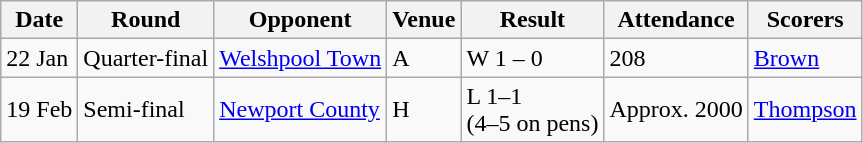<table class="wikitable">
<tr>
<th>Date</th>
<th>Round</th>
<th>Opponent</th>
<th>Venue</th>
<th>Result</th>
<th>Attendance</th>
<th>Scorers</th>
</tr>
<tr>
<td>22 Jan</td>
<td>Quarter-final</td>
<td><a href='#'>Welshpool Town</a></td>
<td>A</td>
<td>W 1 – 0</td>
<td>208</td>
<td><a href='#'>Brown</a></td>
</tr>
<tr>
<td>19 Feb</td>
<td>Semi-final</td>
<td><a href='#'>Newport County</a></td>
<td>H</td>
<td>L 1–1 <br>(4–5 on pens)</td>
<td>Approx. 2000</td>
<td><a href='#'>Thompson</a></td>
</tr>
</table>
